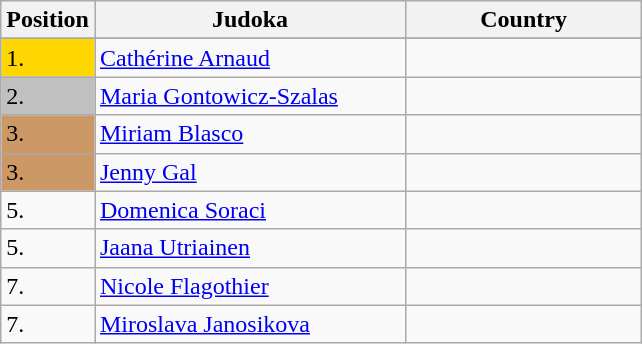<table class="wikitable">
<tr>
<th width="10">Position</th>
<th width="200">Judoka</th>
<th width="150">Country</th>
</tr>
<tr>
</tr>
<tr>
<td style="background-color:gold">1.</td>
<td><a href='#'>Cathérine Arnaud</a></td>
<td></td>
</tr>
<tr>
<td style="background-color:silver">2.</td>
<td><a href='#'>Maria Gontowicz-Szalas</a></td>
<td></td>
</tr>
<tr>
<td style="background-color:#CC9966">3.</td>
<td><a href='#'>Miriam Blasco</a></td>
<td></td>
</tr>
<tr>
<td style="background-color:#CC9966">3.</td>
<td><a href='#'>Jenny Gal</a></td>
<td></td>
</tr>
<tr>
<td>5.</td>
<td><a href='#'>Domenica Soraci</a></td>
<td></td>
</tr>
<tr>
<td>5.</td>
<td><a href='#'>Jaana Utriainen</a></td>
<td></td>
</tr>
<tr>
<td>7.</td>
<td><a href='#'>Nicole Flagothier</a></td>
<td></td>
</tr>
<tr>
<td>7.</td>
<td><a href='#'>Miroslava Janosikova</a></td>
<td></td>
</tr>
</table>
